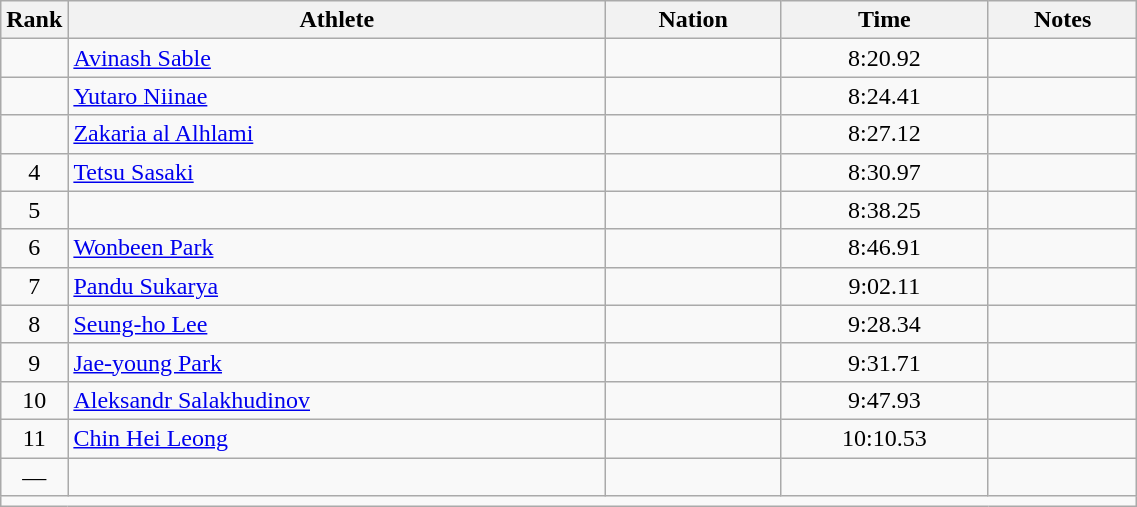<table class="wikitable sortable" style="text-align:center;width: 60%;">
<tr>
<th scope="col" style="width: 10px;">Rank</th>
<th scope="col">Athlete</th>
<th scope="col">Nation</th>
<th scope="col">Time</th>
<th scope="col">Notes</th>
</tr>
<tr>
<td></td>
<td align="left"><a href='#'>Avinash Sable</a></td>
<td align="left"></td>
<td>8:20.92</td>
<td></td>
</tr>
<tr>
<td></td>
<td align="left"><a href='#'>Yutaro Niinae</a></td>
<td align="left"></td>
<td>8:24.41</td>
<td></td>
</tr>
<tr>
<td></td>
<td align="left"><a href='#'>Zakaria al Alhlami</a></td>
<td align="left"></td>
<td>8:27.12</td>
<td></td>
</tr>
<tr>
<td>4</td>
<td align="left"><a href='#'>Tetsu Sasaki</a></td>
<td align="left"></td>
<td>8:30.97</td>
<td></td>
</tr>
<tr>
<td>5</td>
<td align="left"></td>
<td align="left"></td>
<td>8:38.25</td>
<td></td>
</tr>
<tr>
<td>6</td>
<td align="left"><a href='#'>Wonbeen Park</a></td>
<td align="left"></td>
<td>8:46.91</td>
<td></td>
</tr>
<tr>
<td>7</td>
<td align="left"><a href='#'>Pandu Sukarya</a></td>
<td align="left"></td>
<td>9:02.11</td>
<td></td>
</tr>
<tr>
<td>8</td>
<td align="left"><a href='#'>Seung-ho Lee</a></td>
<td align="left"></td>
<td>9:28.34</td>
<td></td>
</tr>
<tr>
<td>9</td>
<td align="left"><a href='#'>Jae-young Park</a></td>
<td align="left"></td>
<td>9:31.71</td>
<td></td>
</tr>
<tr>
<td>10</td>
<td align="left"><a href='#'>Aleksandr Salakhudinov</a></td>
<td align="left"></td>
<td>9:47.93</td>
<td></td>
</tr>
<tr>
<td>11</td>
<td align="left"><a href='#'>Chin Hei Leong</a></td>
<td align="left"></td>
<td>10:10.53</td>
<td></td>
</tr>
<tr>
<td>—</td>
<td align="left"></td>
<td align="left"></td>
<td></td>
<td></td>
</tr>
<tr class="sortbottom">
<td colspan="5"></td>
</tr>
</table>
